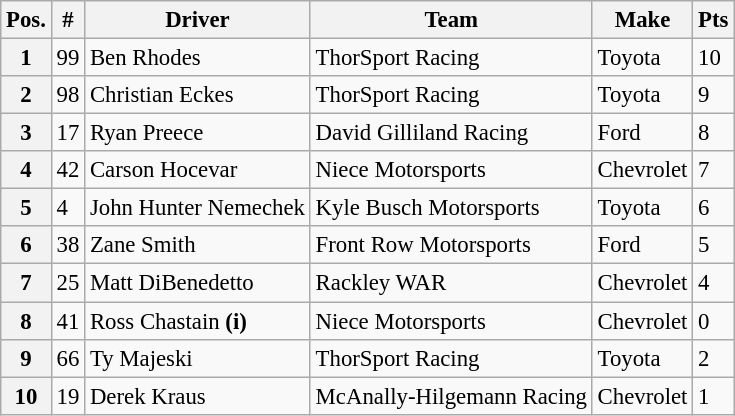<table class="wikitable" style="font-size:95%">
<tr>
<th>Pos.</th>
<th>#</th>
<th>Driver</th>
<th>Team</th>
<th>Make</th>
<th>Pts</th>
</tr>
<tr>
<th>1</th>
<td>99</td>
<td>Ben Rhodes</td>
<td>ThorSport Racing</td>
<td>Toyota</td>
<td>10</td>
</tr>
<tr>
<th>2</th>
<td>98</td>
<td>Christian Eckes</td>
<td>ThorSport Racing</td>
<td>Toyota</td>
<td>9</td>
</tr>
<tr>
<th>3</th>
<td>17</td>
<td>Ryan Preece</td>
<td>David Gilliland Racing</td>
<td>Ford</td>
<td>8</td>
</tr>
<tr>
<th>4</th>
<td>42</td>
<td>Carson Hocevar</td>
<td>Niece Motorsports</td>
<td>Chevrolet</td>
<td>7</td>
</tr>
<tr>
<th>5</th>
<td>4</td>
<td>John Hunter Nemechek</td>
<td>Kyle Busch Motorsports</td>
<td>Toyota</td>
<td>6</td>
</tr>
<tr>
<th>6</th>
<td>38</td>
<td>Zane Smith</td>
<td>Front Row Motorsports</td>
<td>Ford</td>
<td>5</td>
</tr>
<tr>
<th>7</th>
<td>25</td>
<td>Matt DiBenedetto</td>
<td>Rackley WAR</td>
<td>Chevrolet</td>
<td>4</td>
</tr>
<tr>
<th>8</th>
<td>41</td>
<td>Ross Chastain <strong>(i)</strong></td>
<td>Niece Motorsports</td>
<td>Chevrolet</td>
<td>0</td>
</tr>
<tr>
<th>9</th>
<td>66</td>
<td>Ty Majeski</td>
<td>ThorSport Racing</td>
<td>Toyota</td>
<td>2</td>
</tr>
<tr>
<th>10</th>
<td>19</td>
<td>Derek Kraus</td>
<td>McAnally-Hilgemann Racing</td>
<td>Chevrolet</td>
<td>1</td>
</tr>
</table>
